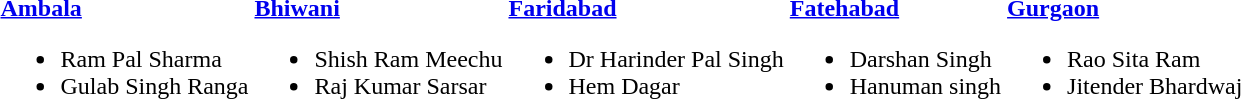<table>
<tr>
<td valign="top"><br><strong><a href='#'>Ambala</a></strong><ul><li>Ram Pal Sharma</li><li>Gulab Singh Ranga</li></ul></td>
<td valign="top"><br><strong><a href='#'>Bhiwani</a></strong><ul><li>Shish Ram Meechu</li><li>Raj Kumar Sarsar</li></ul></td>
<td valign="top"><br><strong><a href='#'>Faridabad</a></strong><ul><li>Dr Harinder Pal Singh</li><li>Hem Dagar</li></ul></td>
<td valign="top"><br><strong><a href='#'>Fatehabad</a></strong><ul><li>Darshan Singh</li><li>Hanuman singh</li></ul></td>
<td valign="top"><br><strong><a href='#'>Gurgaon</a></strong><ul><li>Rao Sita Ram</li><li>Jitender Bhardwaj</li></ul></td>
</tr>
</table>
